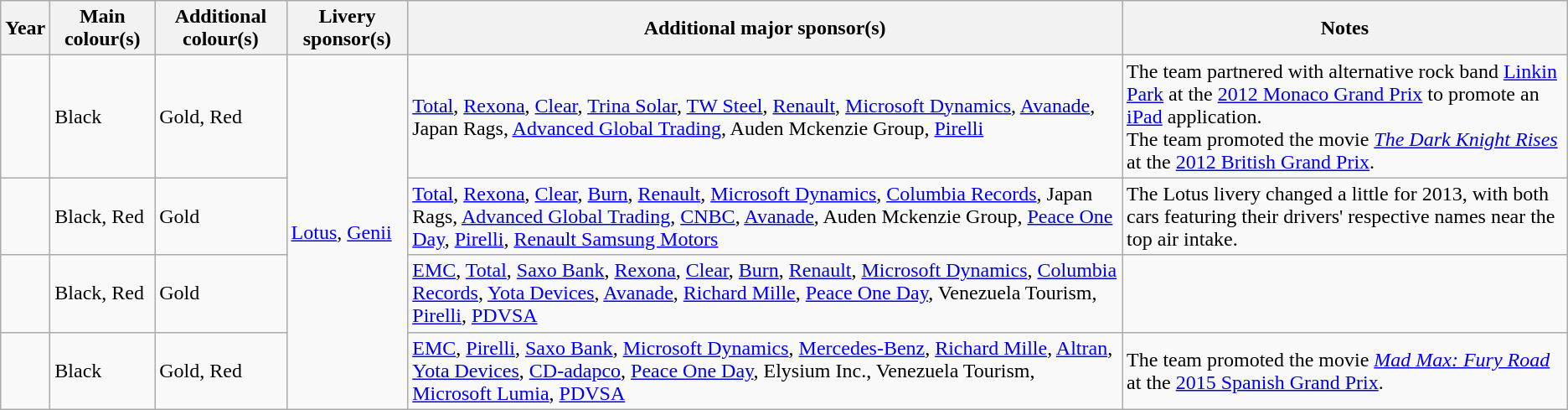<table class="wikitable">
<tr>
<th>Year</th>
<th>Main colour(s)</th>
<th>Additional colour(s)</th>
<th>Livery sponsor(s)</th>
<th>Additional major sponsor(s)</th>
<th>Notes</th>
</tr>
<tr>
<td></td>
<td>Black</td>
<td>Gold, Red</td>
<td rowspan="4"><a href='#'>Lotus</a>, <a href='#'>Genii</a></td>
<td><a href='#'>Total</a>, <a href='#'>Rexona</a>, <a href='#'>Clear</a>, <a href='#'>Trina Solar</a>, <a href='#'>TW Steel</a>, <a href='#'>Renault</a>, <a href='#'>Microsoft Dynamics</a>, <a href='#'>Avanade</a>, Japan Rags, <a href='#'>Advanced Global Trading</a>, Auden Mckenzie Group, <a href='#'>Pirelli</a></td>
<td>The team partnered with alternative rock band <a href='#'>Linkin Park</a> at the <a href='#'>2012 Monaco Grand Prix</a> to promote an <a href='#'>iPad</a> application.<br>The team promoted the movie <em><a href='#'>The Dark Knight Rises</a></em> at the <a href='#'>2012 British Grand Prix</a>.</td>
</tr>
<tr>
<td></td>
<td>Black, Red</td>
<td>Gold</td>
<td><a href='#'>Total</a>, <a href='#'>Rexona</a>, <a href='#'>Clear</a>, <a href='#'>Burn</a>, <a href='#'>Renault</a>, <a href='#'>Microsoft Dynamics</a>, <a href='#'>Columbia Records</a>, Japan Rags, <a href='#'>Advanced Global Trading</a>, <a href='#'>CNBC</a>, <a href='#'>Avanade</a>, Auden Mckenzie Group, <a href='#'>Peace One Day</a>, <a href='#'>Pirelli</a>, <a href='#'>Renault Samsung Motors</a></td>
<td>The Lotus livery changed a little for 2013, with both cars featuring their drivers' respective names near the top air intake.</td>
</tr>
<tr>
<td></td>
<td>Black, Red</td>
<td>Gold</td>
<td><a href='#'>EMC</a>, <a href='#'>Total</a>, <a href='#'>Saxo Bank</a>, <a href='#'>Rexona</a>, <a href='#'>Clear</a>, <a href='#'>Burn</a>, <a href='#'>Renault</a>, <a href='#'>Microsoft Dynamics</a>, <a href='#'>Columbia Records</a>, <a href='#'>Yota Devices</a>, <a href='#'>Avanade</a>, <a href='#'>Richard Mille</a>, <a href='#'>Peace One Day</a>, Venezuela Tourism, <a href='#'>Pirelli</a>, <a href='#'>PDVSA</a></td>
</tr>
<tr>
<td></td>
<td>Black</td>
<td>Gold, Red</td>
<td><a href='#'>EMC</a>, <a href='#'>Pirelli</a>, <a href='#'>Saxo Bank</a>, <a href='#'>Microsoft Dynamics</a>, <a href='#'>Mercedes-Benz</a>, <a href='#'>Richard Mille</a>, <a href='#'>Altran</a>, <a href='#'>Yota Devices</a>, <a href='#'>CD-adapco</a>, <a href='#'>Peace One Day</a>, Elysium Inc., Venezuela Tourism, <a href='#'>Microsoft Lumia</a>, <a href='#'>PDVSA</a></td>
<td>The team promoted the movie <em><a href='#'>Mad Max: Fury Road</a></em> at the <a href='#'>2015 Spanish Grand Prix</a>.</td>
</tr>
</table>
